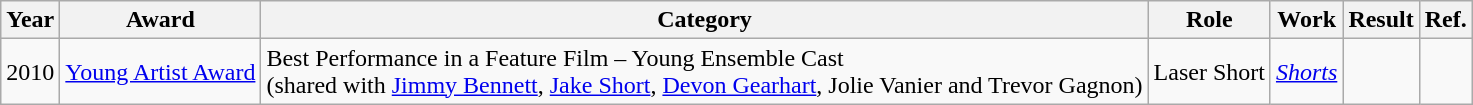<table class="wikitable">
<tr>
<th>Year</th>
<th>Award</th>
<th>Category</th>
<th>Role</th>
<th>Work</th>
<th>Result</th>
<th>Ref.</th>
</tr>
<tr>
<td>2010</td>
<td><a href='#'>Young Artist Award</a></td>
<td>Best Performance in a Feature Film – Young Ensemble Cast <br>(shared with <a href='#'>Jimmy Bennett</a>, <a href='#'>Jake Short</a>, <a href='#'>Devon Gearhart</a>, Jolie Vanier and Trevor Gagnon)</td>
<td>Laser Short</td>
<td><em><a href='#'>Shorts</a></em></td>
<td></td>
<td align="center"></td>
</tr>
</table>
